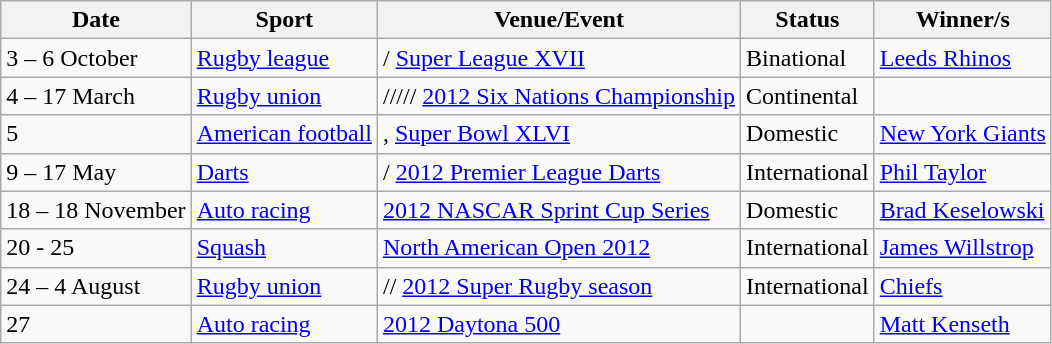<table class="wikitable sortable">
<tr>
<th>Date</th>
<th>Sport</th>
<th>Venue/Event</th>
<th>Status</th>
<th>Winner/s</th>
</tr>
<tr>
<td>3 – 6 October</td>
<td><a href='#'>Rugby league</a></td>
<td>/ <a href='#'>Super League XVII</a></td>
<td>Binational</td>
<td> <a href='#'>Leeds Rhinos</a></td>
</tr>
<tr>
<td>4 – 17 March</td>
<td><a href='#'>Rugby union</a></td>
<td>///// <a href='#'>2012 Six Nations Championship</a></td>
<td>Continental</td>
<td></td>
</tr>
<tr>
<td>5</td>
<td><a href='#'>American football</a></td>
<td>, <a href='#'>Super Bowl XLVI</a></td>
<td>Domestic</td>
<td> <a href='#'>New York Giants</a></td>
</tr>
<tr>
<td>9 – 17 May</td>
<td><a href='#'>Darts</a></td>
<td>/ <a href='#'>2012 Premier League Darts</a></td>
<td>International</td>
<td> <a href='#'>Phil Taylor</a></td>
</tr>
<tr>
<td>18 – 18 November</td>
<td><a href='#'>Auto racing</a></td>
<td> <a href='#'>2012 NASCAR Sprint Cup Series</a></td>
<td>Domestic</td>
<td> <a href='#'>Brad Keselowski</a></td>
</tr>
<tr>
<td>20 - 25</td>
<td><a href='#'>Squash</a></td>
<td> <a href='#'>North American Open 2012</a></td>
<td>International</td>
<td> <a href='#'>James Willstrop</a></td>
</tr>
<tr>
<td>24 – 4 August</td>
<td><a href='#'>Rugby union</a></td>
<td>// <a href='#'>2012 Super Rugby season</a></td>
<td>International</td>
<td> <a href='#'>Chiefs</a></td>
</tr>
<tr>
<td>27</td>
<td><a href='#'>Auto racing</a></td>
<td> <a href='#'>2012 Daytona 500</a></td>
<td></td>
<td> <a href='#'>Matt Kenseth</a></td>
</tr>
</table>
